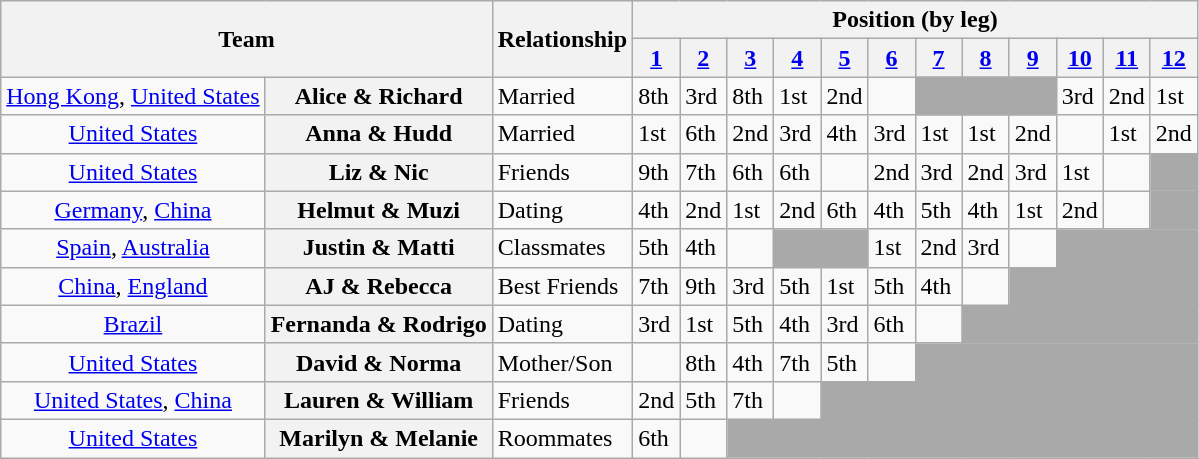<table class=wikitable>
<tr>
<th rowspan=2 colspan="2">Team</th>
<th rowspan=2>Relationship</th>
<th colspan=12>Position (by leg)</th>
</tr>
<tr>
<th><a href='#'>1</a></th>
<th><a href='#'>2</a></th>
<th><a href='#'>3</a></th>
<th><a href='#'>4</a></th>
<th><a href='#'>5</a></th>
<th><a href='#'>6</a></th>
<th><a href='#'>7</a></th>
<th><a href='#'>8</a></th>
<th><a href='#'>9</a></th>
<th><a href='#'>10</a></th>
<th><a href='#'>11</a></th>
<th><a href='#'>12</a></th>
</tr>
<tr>
<td align="center"><a href='#'>Hong Kong</a>, <a href='#'>United States</a></td>
<th>Alice & Richard</th>
<td>Married</td>
<td>8th</td>
<td>3rd</td>
<td>8th</td>
<td>1st</td>
<td>2nd</td>
<td></td>
<td bgcolor="darkgray" colspan="3"></td>
<td>3rd</td>
<td>2nd</td>
<td>1st</td>
</tr>
<tr>
<td align="center"><a href='#'>United States</a></td>
<th>Anna & Hudd</th>
<td>Married</td>
<td>1st</td>
<td>6th</td>
<td>2nd</td>
<td>3rd</td>
<td>4th</td>
<td>3rd</td>
<td>1st</td>
<td>1st</td>
<td>2nd</td>
<td></td>
<td>1st</td>
<td>2nd</td>
</tr>
<tr>
<td align="center"><a href='#'>United States</a></td>
<th>Liz & Nic</th>
<td>Friends</td>
<td>9th</td>
<td>7th</td>
<td>6th</td>
<td>6th</td>
<td></td>
<td>2nd</td>
<td>3rd</td>
<td>2nd</td>
<td>3rd</td>
<td>1st</td>
<td></td>
<td bgcolor="darkgray" colspan="2"></td>
</tr>
<tr>
<td align="center"><a href='#'>Germany</a>, <a href='#'>China</a></td>
<th>Helmut & Muzi</th>
<td>Dating</td>
<td>4th</td>
<td>2nd</td>
<td>1st</td>
<td>2nd</td>
<td>6th</td>
<td>4th</td>
<td>5th</td>
<td>4th</td>
<td>1st</td>
<td>2nd</td>
<td></td>
<td bgcolor="darkgray" colspan="2"></td>
</tr>
<tr>
<td align="center"><a href='#'>Spain</a>, <a href='#'>Australia</a></td>
<th>Justin & Matti</th>
<td>Classmates</td>
<td>5th</td>
<td>4th</td>
<td></td>
<td bgcolor="darkgray" colspan="2"></td>
<td>1st</td>
<td>2nd</td>
<td>3rd</td>
<td></td>
<td bgcolor="darkgray" colspan="3"></td>
</tr>
<tr>
<td align="center"><a href='#'>China</a>, <a href='#'>England</a></td>
<th>AJ & Rebecca</th>
<td>Best Friends</td>
<td>7th</td>
<td>9th</td>
<td>3rd</td>
<td>5th</td>
<td>1st</td>
<td>5th</td>
<td>4th</td>
<td></td>
<td bgcolor="darkgray" colspan="4"></td>
</tr>
<tr>
<td align="center"><a href='#'>Brazil</a></td>
<th>Fernanda & Rodrigo</th>
<td>Dating</td>
<td>3rd</td>
<td>1st</td>
<td>5th</td>
<td>4th</td>
<td>3rd</td>
<td>6th</td>
<td></td>
<td bgcolor="darkgray" colspan="5"></td>
</tr>
<tr>
<td align="center"><a href='#'>United States</a></td>
<th>David & Norma</th>
<td>Mother/Son</td>
<td></td>
<td>8th</td>
<td>4th</td>
<td>7th</td>
<td>5th</td>
<td></td>
<td bgcolor="darkgray" colspan="6"></td>
</tr>
<tr>
<td align="center"><a href='#'>United States</a>, <a href='#'>China</a></td>
<th>Lauren & William</th>
<td>Friends</td>
<td>2nd</td>
<td>5th</td>
<td>7th</td>
<td></td>
<td bgcolor="darkgray" colspan="8"></td>
</tr>
<tr>
<td align="center"><a href='#'>United States</a></td>
<th>Marilyn & Melanie</th>
<td>Roommates</td>
<td>6th</td>
<td></td>
<td bgcolor="darkgray" colspan="10"></td>
</tr>
</table>
